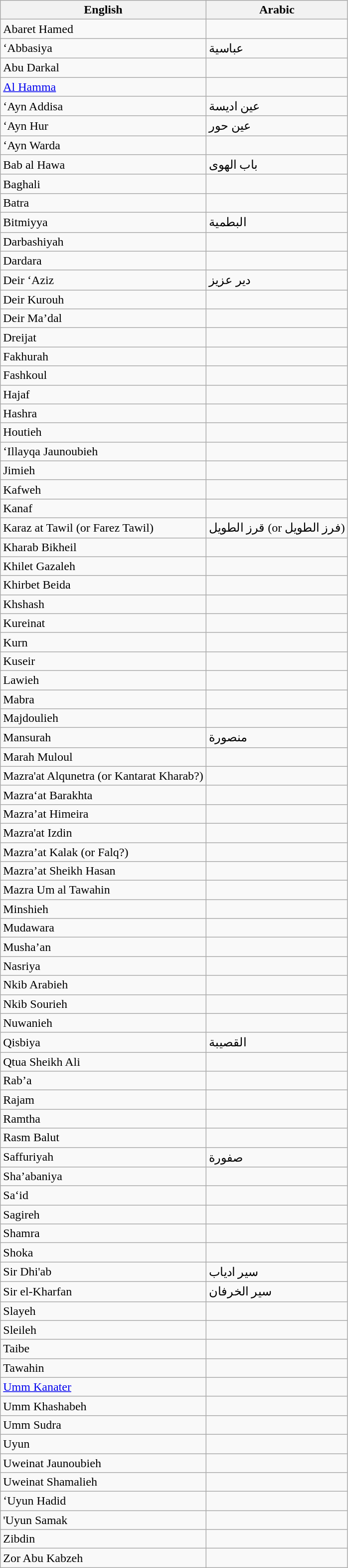<table class="wikitable">
<tr>
<th>English</th>
<th>Arabic</th>
</tr>
<tr>
<td>Abaret Hamed</td>
<td></td>
</tr>
<tr>
<td>‘Abbasiya</td>
<td>ﻋﺒﺎﺳﻴﺔ</td>
</tr>
<tr>
<td>Abu Darkal</td>
<td></td>
</tr>
<tr>
<td><a href='#'>Al Hamma</a></td>
<td></td>
</tr>
<tr>
<td>‘Ayn Addisa</td>
<td>ﻋﻴﻦ ادﻳﺴﺔ</td>
</tr>
<tr>
<td>‘Ayn Hur</td>
<td>ﻋﻴﻦ ﺣﻮر</td>
</tr>
<tr>
<td>‘Ayn Warda</td>
<td></td>
</tr>
<tr>
<td>Bab al Hawa</td>
<td>ﺑﺎب اﻟﻬﻮى</td>
</tr>
<tr>
<td>Baghali</td>
<td></td>
</tr>
<tr>
<td>Batra</td>
<td></td>
</tr>
<tr>
<td>Bitmiyya</td>
<td>اﻟﺒﻄﻤﻴﺔ</td>
</tr>
<tr>
<td>Darbashiyah</td>
<td></td>
</tr>
<tr>
<td>Dardara</td>
<td></td>
</tr>
<tr>
<td>Deir ‘Aziz</td>
<td>دﻳﺮ ﻋﺰﻳﺰ</td>
</tr>
<tr>
<td>Deir Kurouh</td>
<td></td>
</tr>
<tr>
<td>Deir Ma’dal</td>
<td></td>
</tr>
<tr>
<td>Dreijat</td>
<td></td>
</tr>
<tr>
<td>Fakhurah</td>
<td></td>
</tr>
<tr>
<td>Fashkoul</td>
<td></td>
</tr>
<tr>
<td>Hajaf</td>
<td></td>
</tr>
<tr>
<td>Hashra</td>
<td></td>
</tr>
<tr>
<td>Houtieh</td>
<td></td>
</tr>
<tr>
<td>‘Illayqa Jaunoubieh</td>
<td></td>
</tr>
<tr>
<td>Jimieh</td>
<td></td>
</tr>
<tr>
<td>Kafweh</td>
<td></td>
</tr>
<tr>
<td>Kanaf</td>
<td></td>
</tr>
<tr>
<td>Karaz at Tawil (or Farez Tawil)</td>
<td>ﻗﺮز اﻟﻄﻮﻳﻞ (or ﻓﺮز اﻟﻄﻮﻳﻞ)</td>
</tr>
<tr>
<td>Kharab Bikheil</td>
<td></td>
</tr>
<tr>
<td>Khilet Gazaleh</td>
<td></td>
</tr>
<tr>
<td>Khirbet Beida</td>
<td></td>
</tr>
<tr>
<td>Khshash</td>
<td></td>
</tr>
<tr>
<td>Kureinat</td>
<td></td>
</tr>
<tr>
<td>Kurn</td>
<td></td>
</tr>
<tr>
<td>Kuseir</td>
<td></td>
</tr>
<tr>
<td>Lawieh</td>
<td></td>
</tr>
<tr>
<td>Mabra</td>
<td></td>
</tr>
<tr>
<td>Majdoulieh</td>
<td></td>
</tr>
<tr>
<td>Mansurah</td>
<td>ﻣﻨﺼﻮرة</td>
</tr>
<tr>
<td>Marah Muloul</td>
<td></td>
</tr>
<tr>
<td>Mazra'at Alqunetra (or Kantarat Kharab?)</td>
<td></td>
</tr>
<tr>
<td>Mazra‘at Barakhta</td>
<td></td>
</tr>
<tr>
<td>Mazra’at Himeira</td>
<td></td>
</tr>
<tr>
<td>Mazra'at Izdin</td>
<td></td>
</tr>
<tr>
<td>Mazra’at Kalak  (or Falq?)</td>
<td></td>
</tr>
<tr>
<td>Mazra’at Sheikh Hasan</td>
<td></td>
</tr>
<tr>
<td>Mazra Um al Tawahin</td>
<td></td>
</tr>
<tr>
<td>Minshieh</td>
<td></td>
</tr>
<tr>
<td>Mudawara</td>
<td></td>
</tr>
<tr>
<td>Musha’an</td>
<td></td>
</tr>
<tr>
<td>Nasriya</td>
<td></td>
</tr>
<tr>
<td>Nkib Arabieh</td>
<td></td>
</tr>
<tr>
<td>Nkib  Sourieh</td>
<td></td>
</tr>
<tr>
<td>Nuwanieh</td>
<td></td>
</tr>
<tr>
<td>Qisbiya</td>
<td>اﻟﻘﺼﻴﺒﺔ</td>
</tr>
<tr>
<td>Qtua Sheikh Ali</td>
<td></td>
</tr>
<tr>
<td>Rab’a</td>
<td></td>
</tr>
<tr>
<td>Rajam</td>
<td></td>
</tr>
<tr>
<td>Ramtha</td>
<td></td>
</tr>
<tr>
<td>Rasm Balut</td>
<td></td>
</tr>
<tr>
<td>Saffuriyah</td>
<td>ﺻﻔﻮرة</td>
</tr>
<tr>
<td>Sha’abaniya</td>
<td></td>
</tr>
<tr>
<td>Sa‘id</td>
<td></td>
</tr>
<tr>
<td>Sagireh</td>
<td></td>
</tr>
<tr>
<td>Shamra</td>
<td></td>
</tr>
<tr>
<td>Shoka</td>
<td></td>
</tr>
<tr>
<td>Sir Dhi'ab</td>
<td>ﺳﻴﺮ ادﻳﺎب</td>
</tr>
<tr>
<td>Sir el-Kharfan</td>
<td>ﺳﻴﺮ اﻟﺨﺮﻓﺎن</td>
</tr>
<tr>
<td>Slayeh</td>
<td></td>
</tr>
<tr>
<td>Sleileh</td>
<td></td>
</tr>
<tr>
<td>Taibe</td>
<td></td>
</tr>
<tr>
<td>Tawahin</td>
<td></td>
</tr>
<tr>
<td><a href='#'>Umm Kanater</a></td>
<td></td>
</tr>
<tr>
<td>Umm Khashabeh</td>
<td></td>
</tr>
<tr>
<td>Umm Sudra</td>
<td></td>
</tr>
<tr>
<td>Uyun</td>
<td></td>
</tr>
<tr>
<td>Uweinat Jaunoubieh</td>
<td></td>
</tr>
<tr>
<td>Uweinat Shamalieh</td>
<td></td>
</tr>
<tr>
<td>‘Uyun Hadid</td>
<td></td>
</tr>
<tr>
<td>'Uyun Samak</td>
<td></td>
</tr>
<tr>
<td>Zibdin</td>
<td></td>
</tr>
<tr>
<td>Zor Abu Kabzeh</td>
<td></td>
</tr>
</table>
